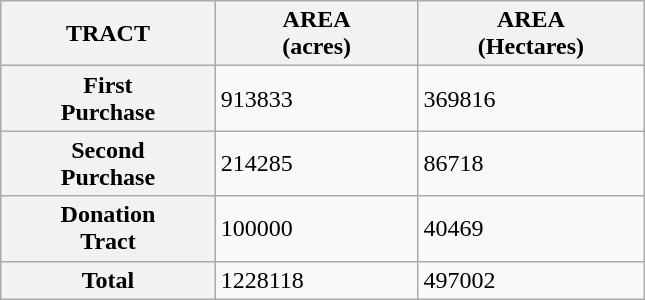<table class="wikitable" style="width:34%">
<tr>
<th width = 10%><strong>TRACT</strong></th>
<th width = 10%><strong>AREA<br>(acres)</strong></th>
<th width = 10%><strong>AREA<br>(Hectares)</strong></th>
</tr>
<tr>
<th>First<br>Purchase</th>
<td>913833</td>
<td>369816</td>
</tr>
<tr>
<th>Second<br>Purchase</th>
<td>214285</td>
<td>86718</td>
</tr>
<tr>
<th>Donation<br>Tract</th>
<td>100000</td>
<td>40469</td>
</tr>
<tr>
<th>Total</th>
<td>1228118</td>
<td>497002</td>
</tr>
</table>
